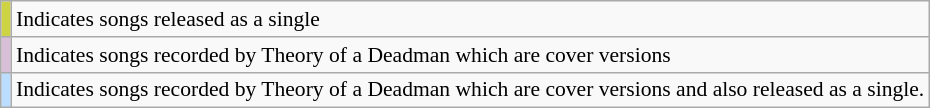<table class="wikitable" style="font-size:90%;">
<tr>
<th scope="row" style="background-color:#CED343"></th>
<td>Indicates songs released as a single</td>
</tr>
<tr>
<th scope="row" style="background-color:#D8BFD8"></th>
<td>Indicates songs recorded by Theory of a Deadman which are cover versions</td>
</tr>
<tr>
<th scope="row" style="background-color:#BBDDFF"></th>
<td>Indicates songs recorded by Theory of a Deadman which are cover versions and also released as a single.</td>
</tr>
</table>
